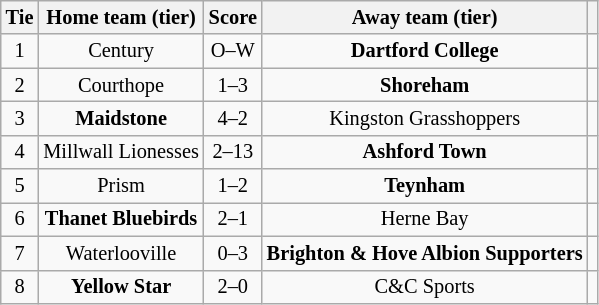<table class="wikitable" style="text-align:center; font-size:85%">
<tr>
<th>Tie</th>
<th>Home team (tier)</th>
<th>Score</th>
<th>Away team (tier)</th>
<th></th>
</tr>
<tr>
<td align="center">1</td>
<td>Century</td>
<td align="center">O–W</td>
<td><strong>Dartford College</strong></td>
<td></td>
</tr>
<tr>
<td align="center">2</td>
<td>Courthope</td>
<td align="center">1–3</td>
<td><strong>Shoreham</strong></td>
<td></td>
</tr>
<tr>
<td align="center">3</td>
<td><strong>Maidstone</strong></td>
<td align="center">4–2</td>
<td>Kingston Grasshoppers</td>
<td></td>
</tr>
<tr>
<td align="center">4</td>
<td>Millwall Lionesses</td>
<td align="center">2–13</td>
<td><strong>Ashford Town</strong></td>
<td></td>
</tr>
<tr>
<td align="center">5</td>
<td>Prism</td>
<td align="center">1–2</td>
<td><strong>Teynham</strong></td>
<td></td>
</tr>
<tr>
<td align="center">6</td>
<td><strong>Thanet Bluebirds</strong></td>
<td align="center">2–1</td>
<td>Herne Bay</td>
<td></td>
</tr>
<tr>
<td align="center">7</td>
<td>Waterlooville</td>
<td align="center">0–3</td>
<td><strong>Brighton & Hove Albion Supporters</strong></td>
<td></td>
</tr>
<tr>
<td align="center">8</td>
<td><strong>Yellow Star</strong></td>
<td align="center">2–0</td>
<td>C&C Sports</td>
<td></td>
</tr>
</table>
